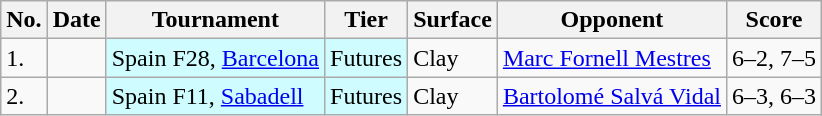<table class="sortable wikitable">
<tr>
<th>No.</th>
<th>Date</th>
<th>Tournament</th>
<th>Tier</th>
<th>Surface</th>
<th>Opponent</th>
<th class="unsortable">Score</th>
</tr>
<tr>
<td>1.</td>
<td></td>
<td style=background:#cffcff>Spain F28, <a href='#'>Barcelona</a></td>
<td style=background:#cffcff>Futures</td>
<td>Clay</td>
<td> <a href='#'>Marc Fornell Mestres</a></td>
<td>6–2, 7–5</td>
</tr>
<tr>
<td>2.</td>
<td></td>
<td style=background:#cffcff>Spain F11, <a href='#'>Sabadell</a></td>
<td style=background:#cffcff>Futures</td>
<td>Clay</td>
<td> <a href='#'>Bartolomé Salvá Vidal</a></td>
<td>6–3, 6–3</td>
</tr>
</table>
